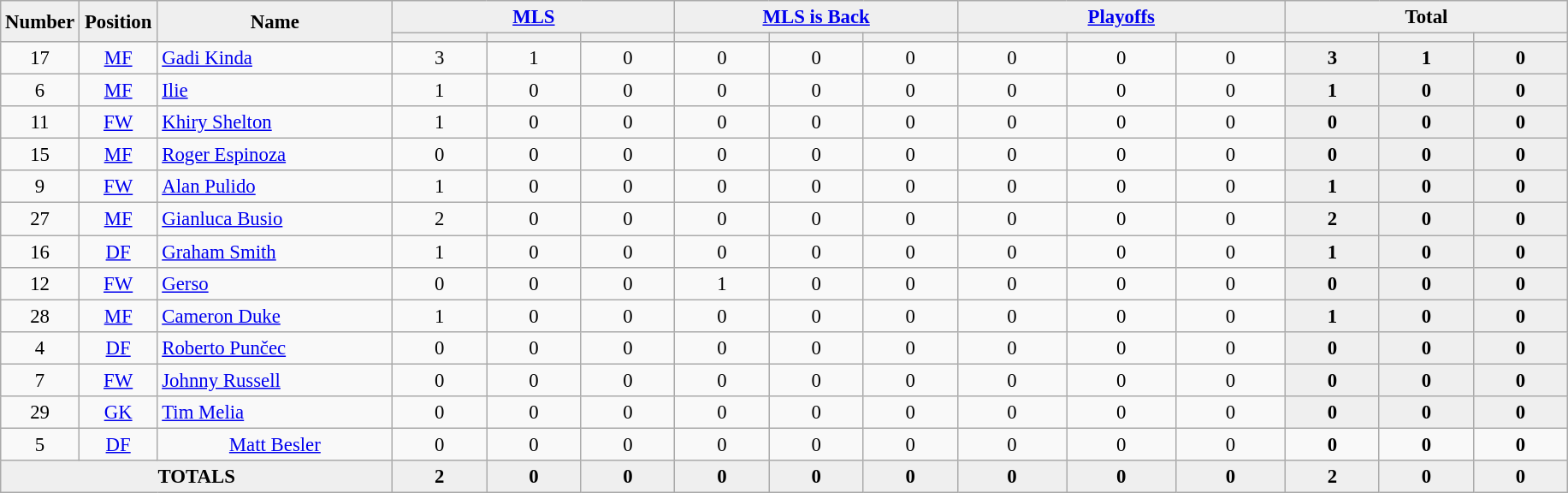<table class="wikitable sortable" style="font-size: 95%; text-align: center;">
<tr>
<td rowspan="2" width="5%" align="center" bgcolor="#efefef"><strong>Number</strong></td>
<td rowspan="2" width="5%" align="center" bgcolor="#efefef"><strong>Position</strong></td>
<td rowspan="2" width="15%" align="center" bgcolor="#efefef"><strong>Name</strong></td>
<td colspan="3" align="center" bgcolor="#efefef"><strong><a href='#'>MLS</a></strong></td>
<td colspan="3" align="center" bgcolor="#efefef"><strong><a href='#'>MLS is Back</a></strong></td>
<td colspan="3" align="center" bgcolor="#efefef"><strong><a href='#'>Playoffs</a></strong></td>
<td colspan="3" align="center" bgcolor="#efefef"><strong>Total</strong></td>
</tr>
<tr>
<th width="10" style="background: #efefef"></th>
<th width="10" style="background: #efefef"></th>
<th width="10" style="background: #efefef"></th>
<th width="10" style="background: #efefef"></th>
<th width="10" style="background: #efefef"></th>
<th width="10" style="background: #efefef"></th>
<th width="10" style="background: #efefef"></th>
<th width="10" style="background: #efefef"></th>
<th width="10" style="background: #efefef"></th>
<th width="10" style="background: #efefef"></th>
<th width="10" style="background: #efefef"></th>
<th width="10" style="background: #efefef"></th>
</tr>
<tr>
<td>17</td>
<td><a href='#'>MF</a></td>
<td align="left"><a href='#'>Gadi Kinda</a></td>
<td>3</td>
<td>1</td>
<td>0</td>
<td>0</td>
<td>0</td>
<td>0</td>
<td>0</td>
<td>0</td>
<td>0</td>
<td bgcolor="#efefef"><strong>3</strong></td>
<td bgcolor="#efefef"><strong>1</strong></td>
<td bgcolor="#efefef"><strong>0</strong></td>
</tr>
<tr>
<td>6</td>
<td><a href='#'>MF</a></td>
<td align="left"><a href='#'>Ilie</a></td>
<td>1</td>
<td>0</td>
<td>0</td>
<td>0</td>
<td>0</td>
<td>0</td>
<td>0</td>
<td>0</td>
<td>0</td>
<td bgcolor="#efefef"><strong>1</strong></td>
<td bgcolor="#efefef"><strong>0</strong></td>
<td bgcolor="#efefef"><strong>0</strong></td>
</tr>
<tr>
<td>11</td>
<td><a href='#'>FW</a></td>
<td align="left"><a href='#'>Khiry Shelton</a></td>
<td>1</td>
<td>0</td>
<td>0</td>
<td>0</td>
<td>0</td>
<td>0</td>
<td>0</td>
<td>0</td>
<td>0</td>
<td bgcolor="#efefef"><strong>0</strong></td>
<td bgcolor="#efefef"><strong>0</strong></td>
<td bgcolor="#efefef"><strong>0</strong></td>
</tr>
<tr>
<td>15</td>
<td><a href='#'>MF</a></td>
<td align="left"> <a href='#'>Roger Espinoza</a></td>
<td>0</td>
<td>0</td>
<td>0</td>
<td>0</td>
<td>0</td>
<td>0</td>
<td>0</td>
<td>0</td>
<td>0</td>
<td bgcolor="#efefef"><strong>0</strong></td>
<td bgcolor="#efefef"><strong>0</strong></td>
<td bgcolor="#efefef"><strong>0</strong></td>
</tr>
<tr>
<td>9</td>
<td><a href='#'>FW</a></td>
<td align="left"> <a href='#'>Alan Pulido</a></td>
<td>1</td>
<td>0</td>
<td>0</td>
<td>0</td>
<td>0</td>
<td>0</td>
<td>0</td>
<td>0</td>
<td>0</td>
<td bgcolor="#efefef"><strong>1</strong></td>
<td bgcolor="#efefef"><strong>0</strong></td>
<td bgcolor="#efefef"><strong>0</strong></td>
</tr>
<tr>
<td>27</td>
<td><a href='#'>MF</a></td>
<td align="left"> <a href='#'>Gianluca Busio</a></td>
<td>2</td>
<td>0</td>
<td>0</td>
<td>0</td>
<td>0</td>
<td>0</td>
<td>0</td>
<td>0</td>
<td>0</td>
<td bgcolor="#efefef"><strong>2</strong></td>
<td bgcolor="#efefef"><strong>0</strong></td>
<td bgcolor="#efefef"><strong>0</strong></td>
</tr>
<tr>
<td>16</td>
<td><a href='#'>DF</a></td>
<td align="left"> <a href='#'>Graham Smith</a></td>
<td>1</td>
<td>0</td>
<td>0</td>
<td>0</td>
<td>0</td>
<td>0</td>
<td>0</td>
<td>0</td>
<td>0</td>
<td bgcolor="#efefef"><strong>1</strong></td>
<td bgcolor="#efefef"><strong>0</strong></td>
<td bgcolor="#efefef"><strong>0</strong></td>
</tr>
<tr>
<td>12</td>
<td><a href='#'>FW</a></td>
<td align="left"> <a href='#'>Gerso</a></td>
<td>0</td>
<td>0</td>
<td>0</td>
<td>1</td>
<td>0</td>
<td>0</td>
<td>0</td>
<td>0</td>
<td>0</td>
<td bgcolor="#efefef"><strong>0</strong></td>
<td bgcolor="#efefef"><strong>0</strong></td>
<td bgcolor="#efefef"><strong>0</strong></td>
</tr>
<tr>
<td>28</td>
<td><a href='#'>MF</a></td>
<td align="left"> <a href='#'>Cameron Duke</a></td>
<td>1</td>
<td>0</td>
<td>0</td>
<td>0</td>
<td>0</td>
<td>0</td>
<td>0</td>
<td>0</td>
<td>0</td>
<td bgcolor="#efefef"><strong>1</strong></td>
<td bgcolor="#efefef"><strong>0</strong></td>
<td bgcolor="#efefef"><strong>0</strong></td>
</tr>
<tr>
<td>4</td>
<td><a href='#'>DF</a></td>
<td align="left"> <a href='#'>Roberto Punčec</a></td>
<td>0</td>
<td>0</td>
<td>0</td>
<td>0</td>
<td>0</td>
<td>0</td>
<td>0</td>
<td>0</td>
<td>0</td>
<td bgcolor="#efefef"><strong>0</strong></td>
<td bgcolor="#efefef"><strong>0</strong></td>
<td bgcolor="#efefef"><strong>0</strong></td>
</tr>
<tr>
<td>7</td>
<td><a href='#'>FW</a></td>
<td align="left"> <a href='#'>Johnny Russell</a></td>
<td>0</td>
<td>0</td>
<td>0</td>
<td>0</td>
<td>0</td>
<td>0</td>
<td>0</td>
<td>0</td>
<td>0</td>
<td bgcolor="#efefef"><strong>0</strong></td>
<td bgcolor="#efefef"><strong>0</strong></td>
<td bgcolor="#efefef"><strong>0</strong></td>
</tr>
<tr>
<td>29</td>
<td><a href='#'>GK</a></td>
<td align="left"> <a href='#'>Tim Melia</a></td>
<td>0</td>
<td>0</td>
<td>0</td>
<td>0</td>
<td>0</td>
<td>0</td>
<td>0</td>
<td>0</td>
<td>0</td>
<td bgcolor="#efefef"><strong>0</strong></td>
<td bgcolor="#efefef"><strong>0</strong></td>
<td bgcolor="#efefef"><strong>0</strong></td>
</tr>
<tr>
<td>5</td>
<td><a href='#'>DF</a></td>
<td> <a href='#'>Matt Besler</a></td>
<td>0</td>
<td>0</td>
<td>0</td>
<td>0</td>
<td>0</td>
<td>0</td>
<td>0</td>
<td>0</td>
<td>0</td>
<td><strong>0</strong></td>
<td><strong>0</strong></td>
<td><strong>0</strong></td>
</tr>
<tr bgcolor="#efefef">
<td colspan="3"><strong>TOTALS</strong></td>
<td><strong>2</strong></td>
<td><strong>0</strong></td>
<td><strong>0</strong></td>
<td><strong>0</strong></td>
<td><strong>0</strong></td>
<td><strong>0</strong></td>
<td><strong>0</strong></td>
<td><strong>0</strong></td>
<td><strong>0</strong></td>
<td><strong>2</strong></td>
<td><strong>0</strong></td>
<td><strong>0</strong></td>
</tr>
</table>
